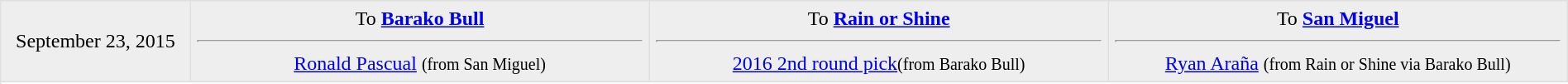<table border=1 style="border-collapse:collapse; text-align: center; width: 100%" bordercolor="#DFDFDF"  cellpadding="5">
<tr>
</tr>
<tr bgcolor="eeeeee">
<td rowspan=2>September 23, 2015<br></td>
<td style="width:29.3%" valign="top">To <strong><a href='#'>Barako Bull</a></strong><hr> <a href='#'>Ronald Pascual</a> <small>(from San Miguel)</small></td>
<td style="width:29.3%" valign="top">To <strong><a href='#'>Rain or Shine</a></strong><hr><a href='#'>2016 2nd round pick</a><small>(from Barako Bull)</small></td>
<td style="width:29.3%" valign="top">To <strong><a href='#'>San Miguel</a></strong><hr><a href='#'>Ryan Araña</a> <small>(from Rain or Shine via Barako Bull)</small></td>
</tr>
<tr>
</tr>
</table>
